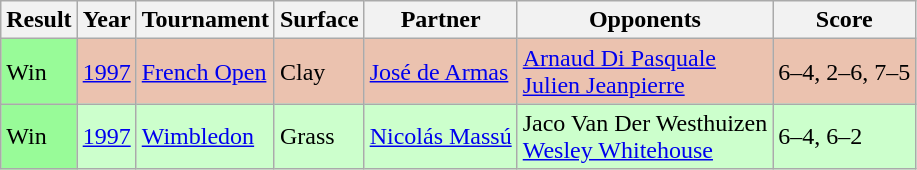<table class="sortable wikitable">
<tr>
<th>Result</th>
<th>Year</th>
<th>Tournament</th>
<th>Surface</th>
<th>Partner</th>
<th>Opponents</th>
<th class="unsortable">Score</th>
</tr>
<tr style="background:#ebc2af;">
<td style="background:#98fb98;">Win</td>
<td><a href='#'>1997</a></td>
<td><a href='#'>French Open</a></td>
<td>Clay</td>
<td> <a href='#'>José de Armas</a></td>
<td> <a href='#'>Arnaud Di Pasquale</a> <br>  <a href='#'>Julien Jeanpierre</a></td>
<td>6–4, 2–6, 7–5</td>
</tr>
<tr style="background:#CCFFCC;">
<td style="background:#98fb98;">Win</td>
<td><a href='#'>1997</a></td>
<td><a href='#'>Wimbledon</a></td>
<td>Grass</td>
<td> <a href='#'>Nicolás Massú</a></td>
<td> Jaco Van Der Westhuizen <br>  <a href='#'>Wesley Whitehouse</a></td>
<td>6–4, 6–2</td>
</tr>
</table>
